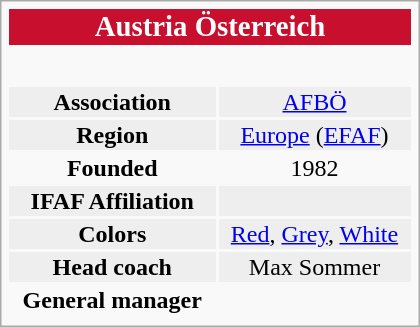<table class="infobox" width=280>
<tr align="center" bgcolor="#C8102E" style="color:white">
<td colspan=2 style="text-align:center;"><big> <strong>Austria  Österreich</strong> </big></td>
</tr>
<tr>
<td colspan="2"></td>
</tr>
<tr align="center">
<td colspan="2"><br></td>
</tr>
<tr align="center" bgcolor="#eeeeee">
<td><strong>Association</strong></td>
<td><a href='#'>AFBÖ</a></td>
</tr>
<tr align="center" bgcolor="#eeeeee">
<td><strong>Region</strong></td>
<td><a href='#'>Europe</a> (<a href='#'>EFAF</a>)</td>
</tr>
<tr align="center">
<td><strong>Founded</strong></td>
<td>1982</td>
</tr>
<tr align="center" bgcolor="#eeeeee">
<td><strong>IFAF Affiliation</strong></td>
<td></td>
</tr>
<tr align="center" bgcolor="#eeeeee">
<td><strong>Colors</strong></td>
<td><a href='#'>Red</a>, <a href='#'>Grey</a>, <a href='#'>White</a></td>
</tr>
<tr align="center" bgcolor="#eeeeee">
<td><strong>Head coach</strong></td>
<td>Max Sommer</td>
</tr>
<tr align="center">
<td><strong>General manager</strong></td>
<td></td>
</tr>
<tr align="center" bgcolor="#eeeeee">
</tr>
</table>
